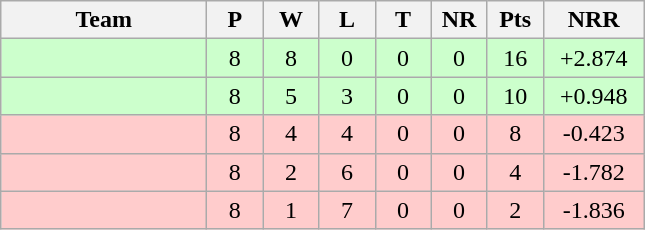<table class="wikitable" style="text-align:center;">
<tr>
<th width=130>Team</th>
<th style="width:30px;" abbr="Played">P</th>
<th style="width:30px;" abbr="Won">W</th>
<th style="width:30px;" abbr="Lost">L</th>
<th style="width:30px;" abbr="Tied">T</th>
<th style="width:30px;" abbr="No result">NR</th>
<th style="width:30px;" abbr="Points">Pts</th>
<th style="width:60px;" abbr="Net run rate">NRR</th>
</tr>
<tr style="background:#cfc;">
<td style="text-align:left;"></td>
<td>8</td>
<td>8</td>
<td>0</td>
<td>0</td>
<td>0</td>
<td>16</td>
<td>+2.874</td>
</tr>
<tr style="background:#cfc;">
<td style="text-align:left;"></td>
<td>8</td>
<td>5</td>
<td>3</td>
<td>0</td>
<td>0</td>
<td>10</td>
<td>+0.948</td>
</tr>
<tr style="background:#fcc;">
<td align="left"></td>
<td>8</td>
<td>4</td>
<td>4</td>
<td>0</td>
<td>0</td>
<td>8</td>
<td>-0.423</td>
</tr>
<tr style="background:#fcc;">
<td align="left"></td>
<td>8</td>
<td>2</td>
<td>6</td>
<td>0</td>
<td>0</td>
<td>4</td>
<td>-1.782</td>
</tr>
<tr style="background:#fcc;">
<td style="text-align:left;"></td>
<td>8</td>
<td>1</td>
<td>7</td>
<td>0</td>
<td>0</td>
<td>2</td>
<td>-1.836</td>
</tr>
</table>
